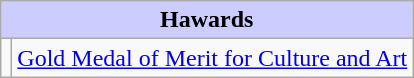<table class="wikitable">
<tr style="background:#ccf; text-align:center;">
<td colspan=2><strong>Hawards</strong></td>
</tr>
<tr>
<td></td>
<td><a href='#'>Gold Medal of Merit for Culture and Art</a></td>
</tr>
</table>
